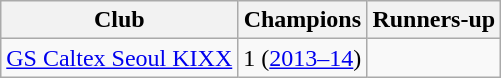<table class="wikitable">
<tr>
<th>Club</th>
<th>Champions</th>
<th>Runners-up</th>
</tr>
<tr>
<td><a href='#'>GS Caltex Seoul KIXX</a></td>
<td>1 (<a href='#'>2013–14</a>)</td>
<td></td>
</tr>
</table>
